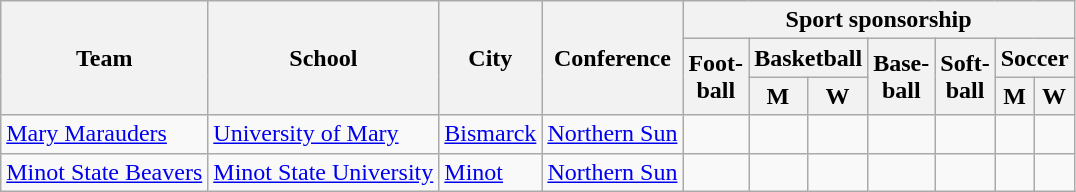<table class="sortable wikitable">
<tr>
<th rowspan=3>Team</th>
<th rowspan=3>School</th>
<th rowspan=3>City</th>
<th rowspan=3>Conference</th>
<th colspan=7>Sport sponsorship</th>
</tr>
<tr>
<th rowspan=2>Foot-<br>ball</th>
<th colspan=2>Basketball</th>
<th rowspan=2>Base-<br>ball</th>
<th rowspan=2>Soft-<br>ball</th>
<th colspan=2>Soccer</th>
</tr>
<tr>
<th>M</th>
<th>W</th>
<th>M</th>
<th>W</th>
</tr>
<tr>
<td><a href='#'>Mary Marauders</a></td>
<td><a href='#'>University of Mary</a></td>
<td><a href='#'>Bismarck</a></td>
<td><a href='#'>Northern Sun</a></td>
<td></td>
<td></td>
<td></td>
<td></td>
<td></td>
<td></td>
<td></td>
</tr>
<tr>
<td><a href='#'>Minot State Beavers</a></td>
<td><a href='#'>Minot State University</a></td>
<td><a href='#'>Minot</a></td>
<td><a href='#'>Northern Sun</a></td>
<td></td>
<td></td>
<td></td>
<td></td>
<td></td>
<td></td>
<td></td>
</tr>
</table>
